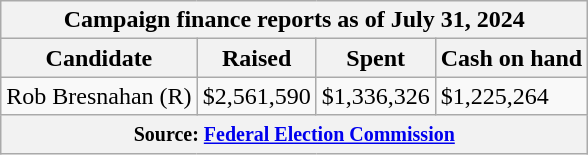<table class="wikitable sortable">
<tr>
<th colspan=4>Campaign finance reports as of July 31, 2024</th>
</tr>
<tr style="text-align:center;">
<th>Candidate</th>
<th>Raised</th>
<th>Spent</th>
<th>Cash on hand</th>
</tr>
<tr>
<td>Rob Bresnahan (R)</td>
<td>$2,561,590</td>
<td>$1,336,326</td>
<td>$1,225,264</td>
</tr>
<tr>
<th colspan="4"><small>Source: <a href='#'>Federal Election Commission</a></small></th>
</tr>
</table>
